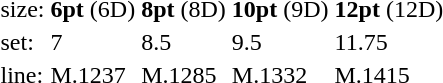<table style="margin-left:40px;">
<tr>
<td>size:</td>
<td><strong>6pt</strong> (6D)</td>
<td><strong>8pt</strong> (8D)</td>
<td><strong>10pt</strong> (9D)</td>
<td><strong>12pt</strong> (12D)</td>
</tr>
<tr>
<td>set:</td>
<td>7</td>
<td>8.5</td>
<td>9.5</td>
<td>11.75</td>
</tr>
<tr>
<td>line:</td>
<td>M.1237</td>
<td>M.1285</td>
<td>M.1332</td>
<td>M.1415</td>
</tr>
</table>
